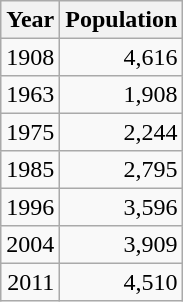<table class="wikitable" style="line-height:1.1em;">
<tr>
<th>Year</th>
<th>Population</th>
</tr>
<tr align="right">
<td>1908</td>
<td>4,616</td>
</tr>
<tr align="right">
<td>1963</td>
<td>1,908</td>
</tr>
<tr align="right">
<td>1975</td>
<td>2,244</td>
</tr>
<tr align="right">
<td>1985</td>
<td>2,795</td>
</tr>
<tr align="right">
<td>1996</td>
<td>3,596</td>
</tr>
<tr align="right">
<td>2004</td>
<td>3,909</td>
</tr>
<tr align="right">
<td>2011</td>
<td>4,510</td>
</tr>
</table>
